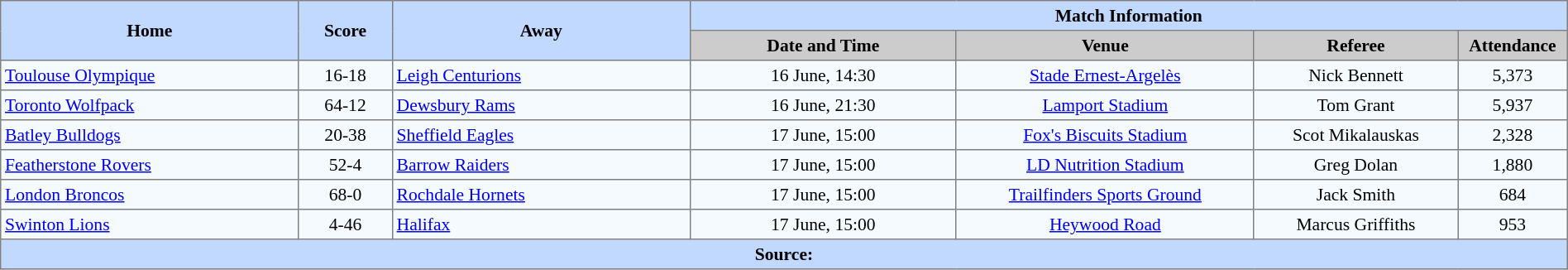<table border="1" cellpadding="3" cellspacing="0" style="border-collapse:collapse; font-size:90%; text-align:center; width:100%;">
<tr style="background:#c1d8ff;">
<th rowspan="2" style="width:19%;">Home</th>
<th rowspan="2" style="width:6%;">Score</th>
<th rowspan="2" style="width:19%;">Away</th>
<th colspan=4>Match Information</th>
</tr>
<tr style="background:#ccc;">
<th width=17%>Date and Time</th>
<th width=19%>Venue</th>
<th width=13%>Referee</th>
<th width=7%>Attendance</th>
</tr>
<tr style="background:#f5faff;">
<td align=left> <a href='#'>Toulouse Olympique</a></td>
<td>16-18</td>
<td align=left> <a href='#'>Leigh Centurions</a></td>
<td>16 June, 14:30</td>
<td><a href='#'>Stade Ernest-Argelès</a></td>
<td>Nick Bennett</td>
<td>5,373</td>
</tr>
<tr style="background:#f5faff;">
<td align=left> <a href='#'>Toronto Wolfpack</a></td>
<td>64-12</td>
<td align=left> <a href='#'>Dewsbury Rams</a></td>
<td>16 June, 21:30</td>
<td><a href='#'>Lamport Stadium</a></td>
<td>Tom Grant</td>
<td>5,937</td>
</tr>
<tr style="background:#f5faff;">
<td align=left> <a href='#'>Batley Bulldogs</a></td>
<td>20-38 </td>
<td align=left> <a href='#'>Sheffield Eagles</a></td>
<td>17 June, 15:00</td>
<td><a href='#'>Fox's Biscuits Stadium</a></td>
<td>Scot Mikalauskas</td>
<td>2,328</td>
</tr>
<tr style="background:#f5faff;">
<td align=left> <a href='#'>Featherstone Rovers</a></td>
<td>52-4</td>
<td align=left> <a href='#'>Barrow Raiders</a></td>
<td>17 June, 15:00</td>
<td><a href='#'>LD Nutrition Stadium</a></td>
<td>Greg Dolan</td>
<td>1,880</td>
</tr>
<tr style="background:#f5faff;">
<td align=left> <a href='#'>London Broncos</a></td>
<td>68-0</td>
<td align=left> <a href='#'>Rochdale Hornets</a></td>
<td>17 June, 15:00</td>
<td><a href='#'>Trailfinders Sports Ground</a></td>
<td>Jack Smith</td>
<td>684</td>
</tr>
<tr style="background:#f5faff;">
<td align=left> <a href='#'>Swinton Lions</a></td>
<td>4-46</td>
<td align=left> <a href='#'>Halifax</a></td>
<td>17 June, 15:00</td>
<td><a href='#'>Heywood Road</a></td>
<td>Marcus Griffiths</td>
<td>953</td>
</tr>
<tr style="background:#c1d8ff;">
<th colspan=7>Source:</th>
</tr>
</table>
